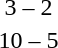<table style="text-align:center">
<tr>
<th width=200></th>
<th width=100></th>
<th width=200></th>
</tr>
<tr>
<td align=right><strong></strong></td>
<td>3 – 2</td>
<td align=left></td>
</tr>
<tr>
<td align=right><strong></strong></td>
<td>10 – 5</td>
<td align=left></td>
</tr>
</table>
